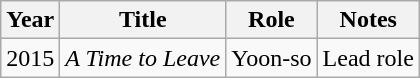<table class="wikitable">
<tr>
<th>Year</th>
<th>Title</th>
<th>Role</th>
<th>Notes</th>
</tr>
<tr>
<td>2015</td>
<td><em>A Time to Leave</em></td>
<td>Yoon-so</td>
<td>Lead role</td>
</tr>
</table>
